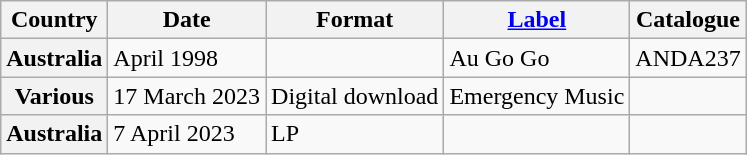<table class="wikitable plainrowheaders">
<tr>
<th scope="col">Country</th>
<th scope="col">Date</th>
<th scope="col">Format</th>
<th scope="col"><a href='#'>Label</a></th>
<th scope="col">Catalogue</th>
</tr>
<tr>
<th scope="row">Australia</th>
<td>April 1998</td>
<td></td>
<td>Au Go Go</td>
<td>ANDA237</td>
</tr>
<tr>
<th scope="row">Various</th>
<td>17 March 2023</td>
<td>Digital download</td>
<td>Emergency Music</td>
<td></td>
</tr>
<tr>
<th scope="row">Australia</th>
<td>7 April 2023</td>
<td>LP</td>
<td></td>
<td></td>
</tr>
</table>
